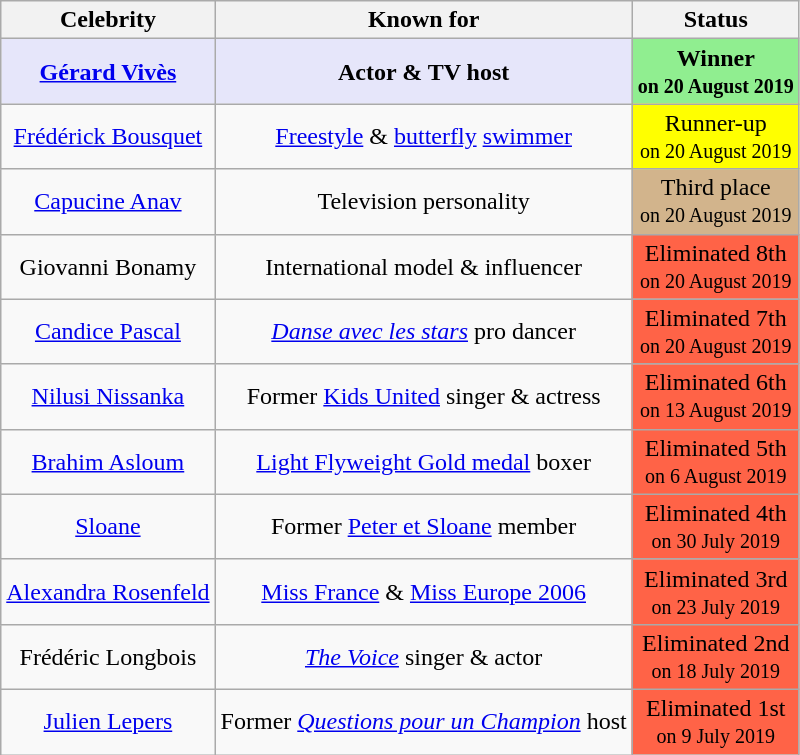<table class=wikitable sortable plainrowheaders" style="text-align: center;">
<tr>
<th scope="col">Celebrity</th>
<th scope="col">Known for</th>
<th scope="col">Status</th>
</tr>
<tr>
<td scope="row"; style="background:lavender;"><strong><a href='#'>Gérard Vivès</a></strong></td>
<td style="background:lavender;"><strong>Actor & TV host</strong></td>
<td style="background:lightgreen;"><strong>Winner</strong><br><small><strong>on 20 August 2019</strong></small></td>
</tr>
<tr>
<td scope="row"><a href='#'>Frédérick Bousquet</a></td>
<td><a href='#'>Freestyle</a> & <a href='#'>butterfly</a> <a href='#'>swimmer</a></td>
<td style="background-color:yellow;" align="center">Runner-up<br><small>on 20 August 2019</small></td>
</tr>
<tr>
<td scope="row"><a href='#'>Capucine Anav</a></td>
<td>Television personality</td>
<td style="background-color:tan;" align="center">Third place<br><small>on 20 August 2019</small></td>
</tr>
<tr>
<td scope="row">Giovanni Bonamy</td>
<td>International model & influencer</td>
<td style="background-color:tomato;" align="center">Eliminated 8th<br><small>on 20 August 2019</small></td>
</tr>
<tr>
<td scope="row"><a href='#'>Candice Pascal</a></td>
<td><em><a href='#'>Danse avec les stars</a></em> pro dancer</td>
<td style="background-color:tomato;" align="center">Eliminated 7th<br><small>on 20 August 2019</small></td>
</tr>
<tr>
<td scope="row"><a href='#'>Nilusi Nissanka</a></td>
<td>Former <a href='#'>Kids United</a> singer & actress</td>
<td style="background-color:tomato;" align="center">Eliminated 6th<br><small>on 13 August 2019</small></td>
</tr>
<tr>
<td scope="row"><a href='#'>Brahim Asloum</a></td>
<td><a href='#'>Light Flyweight Gold medal</a> boxer</td>
<td style="background-color:tomato;" align="center">Eliminated 5th<br><small>on 6 August 2019</small></td>
</tr>
<tr>
<td scope="row"><a href='#'>Sloane</a></td>
<td>Former <a href='#'>Peter et Sloane</a> member</td>
<td style="background-color:tomato;" align="center">Eliminated 4th<br><small>on 30 July 2019</small></td>
</tr>
<tr>
<td scope="row"><a href='#'>Alexandra Rosenfeld</a></td>
<td><a href='#'>Miss France</a> & <a href='#'>Miss Europe 2006</a></td>
<td style="background-color:tomato;" align="center">Eliminated 3rd<br><small>on 23 July 2019</small></td>
</tr>
<tr>
<td scope="row">Frédéric Longbois</td>
<td><em><a href='#'>The Voice</a></em> singer & actor</td>
<td style="background-color:tomato;" align="center">Eliminated 2nd<br><small>on 18 July 2019</small></td>
</tr>
<tr>
<td scope="row"><a href='#'>Julien Lepers</a></td>
<td>Former <em><a href='#'>Questions pour un Champion</a></em> host</td>
<td style="background-color:tomato;" align="center">Eliminated 1st<br><small>on 9 July 2019</small></td>
</tr>
</table>
